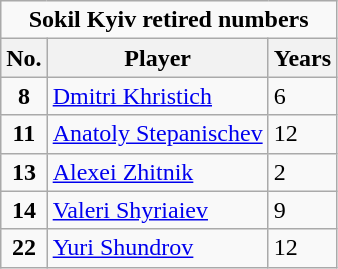<table class="wikitable">
<tr>
<td align="center" colspan="6"><strong>Sokil Kyiv retired numbers</strong></td>
</tr>
<tr>
<th>No.</th>
<th>Player</th>
<th>Years</th>
</tr>
<tr>
<td align="center"><strong>8</strong></td>
<td><a href='#'>Dmitri Khristich</a></td>
<td>6</td>
</tr>
<tr>
<td align="center"><strong>11</strong></td>
<td><a href='#'>Anatoly Stepanischev</a></td>
<td>12</td>
</tr>
<tr>
<td align="center"><strong>13</strong></td>
<td><a href='#'>Alexei Zhitnik</a></td>
<td>2</td>
</tr>
<tr>
<td align="center"><strong>14</strong></td>
<td><a href='#'>Valeri Shyriaiev</a></td>
<td>9</td>
</tr>
<tr>
<td align="center"><strong>22</strong></td>
<td><a href='#'>Yuri Shundrov</a></td>
<td>12</td>
</tr>
</table>
